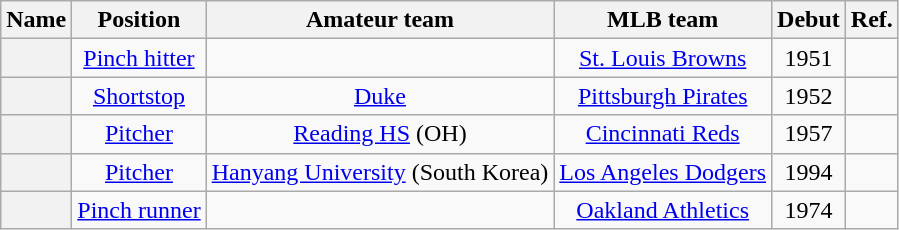<table class="wikitable sortable plainrowheaders" style="text-align: center;">
<tr>
<th scope="col">Name</th>
<th scope="col">Position</th>
<th scope="col">Amateur team</th>
<th scope="col">MLB team</th>
<th scope="col">Debut</th>
<th scope="col" class=unsortable>Ref.</th>
</tr>
<tr>
<th scope="row" style="text-align:center"></th>
<td><a href='#'>Pinch hitter</a></td>
<td></td>
<td><a href='#'>St. Louis Browns</a></td>
<td>1951</td>
<td></td>
</tr>
<tr>
<th scope="row" style="text-align:center"></th>
<td><a href='#'>Shortstop</a></td>
<td><a href='#'>Duke</a></td>
<td><a href='#'>Pittsburgh Pirates</a></td>
<td>1952</td>
<td></td>
</tr>
<tr>
<th scope="row" style="text-align:center"></th>
<td><a href='#'>Pitcher</a></td>
<td><a href='#'>Reading HS</a> (OH)</td>
<td><a href='#'>Cincinnati Reds</a></td>
<td>1957</td>
<td></td>
</tr>
<tr>
<th scope="row" style="text-align:center"></th>
<td><a href='#'>Pitcher</a></td>
<td><a href='#'>Hanyang University</a> (South Korea)</td>
<td><a href='#'>Los Angeles Dodgers</a></td>
<td>1994</td>
<td></td>
</tr>
<tr>
<th scope="row" style="text-align:center"></th>
<td><a href='#'>Pinch runner</a></td>
<td></td>
<td><a href='#'>Oakland Athletics</a></td>
<td>1974</td>
<td></td>
</tr>
</table>
